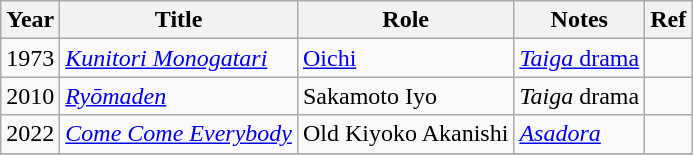<table class="wikitable sortable">
<tr>
<th>Year</th>
<th>Title</th>
<th>Role</th>
<th class="unsortable">Notes</th>
<th class="unsortable">Ref</th>
</tr>
<tr>
<td>1973</td>
<td><em><a href='#'>Kunitori Monogatari</a></em></td>
<td><a href='#'>Oichi</a></td>
<td><a href='#'><em>Taiga</em> drama</a></td>
<td></td>
</tr>
<tr>
<td>2010</td>
<td><em><a href='#'>Ryōmaden</a></em></td>
<td>Sakamoto Iyo</td>
<td><em>Taiga</em> drama</td>
<td></td>
</tr>
<tr>
<td>2022</td>
<td><em><a href='#'>Come Come Everybody</a></em></td>
<td>Old Kiyoko Akanishi</td>
<td><em><a href='#'>Asadora</a></em></td>
<td></td>
</tr>
<tr>
</tr>
</table>
